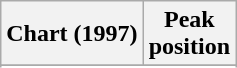<table class="wikitable sortable plainrowheaders" style="text-align:center">
<tr>
<th>Chart (1997)</th>
<th>Peak<br>position</th>
</tr>
<tr>
</tr>
<tr>
</tr>
<tr>
</tr>
<tr>
</tr>
<tr>
</tr>
<tr>
</tr>
<tr>
</tr>
<tr>
</tr>
<tr>
</tr>
<tr>
</tr>
<tr>
</tr>
<tr>
</tr>
<tr>
</tr>
<tr>
</tr>
</table>
